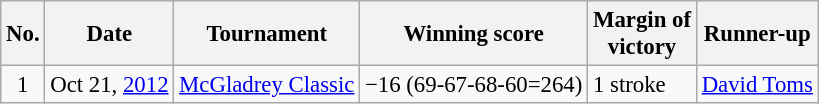<table class="wikitable" style="font-size:95%;">
<tr>
<th>No.</th>
<th>Date</th>
<th>Tournament</th>
<th>Winning score</th>
<th>Margin of<br>victory</th>
<th>Runner-up</th>
</tr>
<tr>
<td align=center>1</td>
<td align=right>Oct 21, <a href='#'>2012</a></td>
<td><a href='#'>McGladrey Classic</a></td>
<td>−16 (69-67-68-60=264)</td>
<td>1 stroke</td>
<td> <a href='#'>David Toms</a></td>
</tr>
</table>
